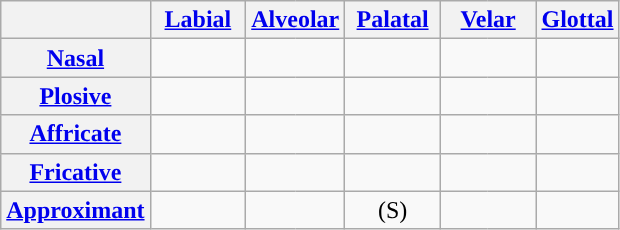<table class=wikitable style="text-align:center;margin-bottom:10px;">
<tr>
<th></th>
<th colspan=2><a href='#'>Labial</a></th>
<th colspan=2><a href='#'>Alveolar</a></th>
<th colspan=2><a href='#'>Palatal</a></th>
<th colspan=2><a href='#'>Velar</a></th>
<th><a href='#'>Glottal</a></th>
</tr>
<tr>
<th><a href='#'>Nasal</a></th>
<td colspan=2></td>
<td colspan=2></td>
<td colspan=2></td>
<td colspan=2></td>
<td></td>
</tr>
<tr>
<th><a href='#'>Plosive</a></th>
<td style="border-right:0;" width=25px></td>
<td style="border-left:0;" width="25px"></td>
<td style="border-right:0;" width=25px></td>
<td style="border-left:0;" width="25px"></td>
<td colspan=2></td>
<td style="border-right:0;" width=25px></td>
<td style="border-left:0;" width="25px"></td>
<td></td>
</tr>
<tr>
<th><a href='#'>Affricate</a></th>
<td colspan=2></td>
<td style="border-right:0;" width=25px></td>
<td style="border-left:0;" width=25px></td>
<td style="border-right:0;" width=25px></td>
<td style="border-left:0;" width=25px></td>
<td colspan=2></td>
<td></td>
</tr>
<tr>
<th><a href='#'>Fricative</a></th>
<td style="border-right:0;" width=25px></td>
<td style="border-left:0;" width=25px></td>
<td colspan=2></td>
<td colspan=2></td>
<td colspan=2></td>
<td></td>
</tr>
<tr>
<th><a href='#'>Approximant</a></th>
<td colspan=2></td>
<td colspan=2></td>
<td colspan=2> (S)</td>
<td colspan=2></td>
<td></td>
</tr>
</table>
